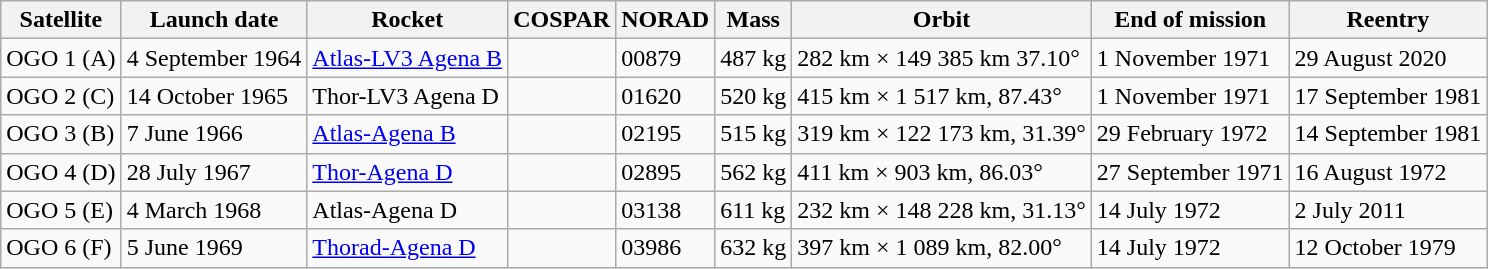<table class="wikitable sortable">
<tr>
<th>Satellite</th>
<th>Launch date</th>
<th>Rocket</th>
<th>COSPAR</th>
<th>NORAD</th>
<th>Mass</th>
<th>Orbit</th>
<th>End of mission</th>
<th>Reentry</th>
</tr>
<tr>
<td>OGO 1 (A)</td>
<td>4 September 1964</td>
<td><a href='#'>Atlas-LV3 Agena B</a></td>
<td></td>
<td>00879</td>
<td>487 <abbr>kg</abbr></td>
<td>282 <abbr>km</abbr> × 149 385 <abbr>km</abbr> 37.10°</td>
<td><abbr>1 November</abbr> 1971</td>
<td>29 August 2020</td>
</tr>
<tr>
<td>OGO 2 (C)</td>
<td>14 October 1965</td>
<td>Thor-LV3 Agena D</td>
<td></td>
<td>01620</td>
<td>520 <abbr>kg</abbr></td>
<td>415 <abbr>km</abbr> × 1 517 <abbr>km</abbr>, 87.43°</td>
<td><abbr>1 November</abbr>  1971</td>
<td>17 September 1981</td>
</tr>
<tr>
<td>OGO 3 (B)</td>
<td>7 June 1966</td>
<td><a href='#'>Atlas-Agena B</a></td>
<td></td>
<td>02195</td>
<td>515 <abbr>kg</abbr></td>
<td>319 <abbr>km</abbr> × 122 173 <abbr>km</abbr>, 31.39°</td>
<td>29 February 1972</td>
<td>14 September 1981</td>
</tr>
<tr>
<td>OGO 4 (D)</td>
<td>28 July 1967</td>
<td><a href='#'>Thor-Agena D</a></td>
<td></td>
<td>02895</td>
<td>562 <abbr>kg</abbr></td>
<td>411 <abbr>km</abbr> × 903 <abbr>km</abbr>, 86.03°</td>
<td>27 September 1971</td>
<td>16 August 1972</td>
</tr>
<tr>
<td>OGO 5 (E)</td>
<td>4 March 1968</td>
<td>Atlas-Agena D</td>
<td></td>
<td>03138</td>
<td>611 <abbr>kg</abbr></td>
<td>232 <abbr>km</abbr> × 148 228 <abbr>km</abbr>, 31.13°</td>
<td>14 July 1972</td>
<td>2 July 2011</td>
</tr>
<tr>
<td>OGO 6 (F)</td>
<td>5 June 1969</td>
<td><a href='#'>Thorad-Agena D</a></td>
<td></td>
<td>03986</td>
<td>632 <abbr>kg</abbr></td>
<td>397 <abbr>km</abbr> × 1 089 <abbr>km</abbr>, 82.00°</td>
<td>14 July 1972</td>
<td>12 October 1979</td>
</tr>
</table>
